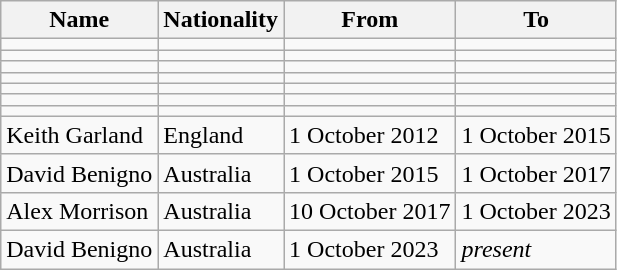<table class="wikitable">
<tr>
<th>Name</th>
<th>Nationality</th>
<th>From</th>
<th>To</th>
</tr>
<tr>
<td></td>
<td></td>
<td></td>
<td></td>
</tr>
<tr>
<td></td>
<td></td>
<td></td>
<td></td>
</tr>
<tr>
<td></td>
<td></td>
<td></td>
<td></td>
</tr>
<tr>
<td></td>
<td></td>
<td></td>
<td></td>
</tr>
<tr>
<td></td>
<td></td>
<td></td>
<td></td>
</tr>
<tr>
<td></td>
<td></td>
<td></td>
<td></td>
</tr>
<tr>
<td></td>
<td></td>
<td></td>
<td></td>
</tr>
<tr>
<td>Keith Garland</td>
<td> England</td>
<td>1 October 2012</td>
<td>1 October 2015</td>
</tr>
<tr>
<td>David Benigno</td>
<td> Australia</td>
<td>1 October 2015</td>
<td>1 October 2017</td>
</tr>
<tr>
<td>Alex Morrison</td>
<td> Australia</td>
<td>10 October 2017</td>
<td>1 October 2023</td>
</tr>
<tr>
<td>David Benigno</td>
<td> Australia</td>
<td>1 October 2023</td>
<td><em>present</em></td>
</tr>
</table>
